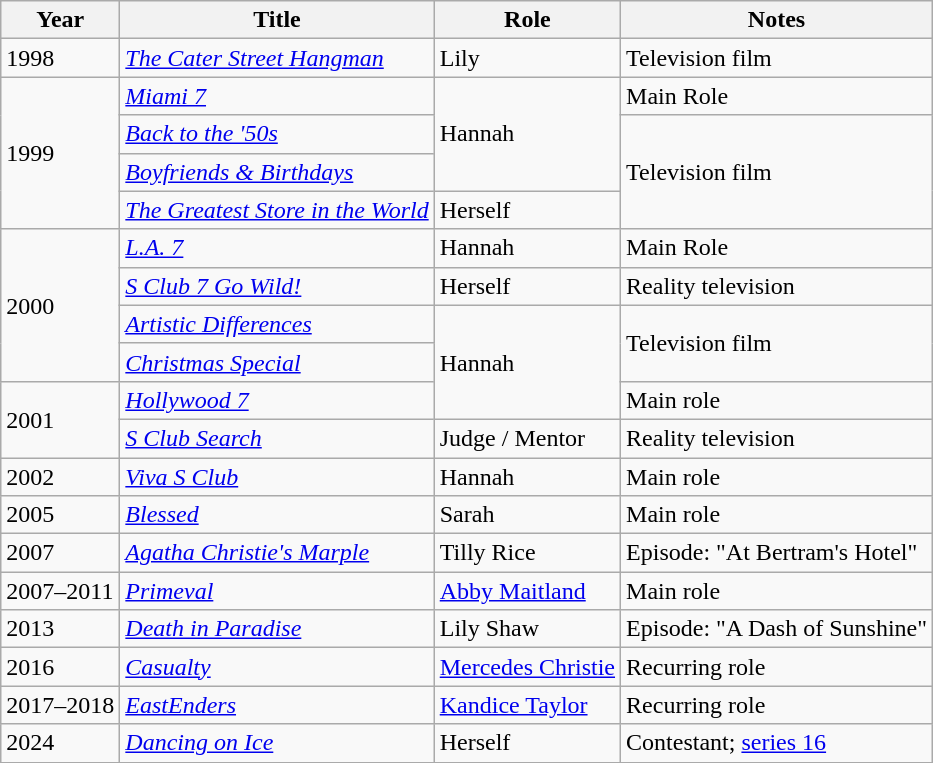<table class="wikitable sortable">
<tr>
<th>Year</th>
<th>Title</th>
<th>Role</th>
<th class="unsortable">Notes</th>
</tr>
<tr>
<td>1998</td>
<td><em><a href='#'>The Cater Street Hangman</a></em></td>
<td>Lily</td>
<td>Television film</td>
</tr>
<tr>
<td rowspan=4>1999</td>
<td><em><a href='#'>Miami 7</a></em></td>
<td rowspan=3>Hannah</td>
<td>Main Role</td>
</tr>
<tr>
<td><em><a href='#'>Back to the '50s</a></em></td>
<td rowspan=3>Television film</td>
</tr>
<tr>
<td><em><a href='#'>Boyfriends & Birthdays</a></em></td>
</tr>
<tr>
<td><em><a href='#'>The Greatest Store in the World</a></em></td>
<td>Herself</td>
</tr>
<tr>
<td rowspan=4>2000</td>
<td><em><a href='#'>L.A. 7</a></em></td>
<td>Hannah</td>
<td>Main Role</td>
</tr>
<tr>
<td><em><a href='#'>S Club 7 Go Wild!</a></em></td>
<td>Herself</td>
<td>Reality television</td>
</tr>
<tr>
<td><em><a href='#'>Artistic Differences</a></em></td>
<td rowspan=3>Hannah</td>
<td rowspan=2>Television film</td>
</tr>
<tr>
<td><em><a href='#'>Christmas Special</a></em></td>
</tr>
<tr>
<td rowspan=2>2001</td>
<td><em><a href='#'>Hollywood 7</a></em></td>
<td>Main role</td>
</tr>
<tr>
<td><em><a href='#'>S Club Search</a></em></td>
<td>Judge / Mentor</td>
<td>Reality television</td>
</tr>
<tr>
<td>2002</td>
<td><em><a href='#'>Viva S Club</a></em></td>
<td>Hannah</td>
<td>Main role</td>
</tr>
<tr>
<td>2005</td>
<td><em><a href='#'>Blessed</a></em></td>
<td>Sarah</td>
<td>Main role</td>
</tr>
<tr>
<td>2007</td>
<td><em><a href='#'>Agatha Christie's Marple</a></em></td>
<td>Tilly Rice</td>
<td>Episode: "At Bertram's Hotel"</td>
</tr>
<tr>
<td>2007–2011</td>
<td><em><a href='#'>Primeval</a></em></td>
<td><a href='#'>Abby Maitland</a></td>
<td>Main role</td>
</tr>
<tr>
<td>2013</td>
<td><em><a href='#'>Death in Paradise</a></em></td>
<td>Lily Shaw</td>
<td>Episode: "A Dash of Sunshine"</td>
</tr>
<tr>
<td>2016</td>
<td><em><a href='#'>Casualty</a></em></td>
<td><a href='#'>Mercedes Christie</a></td>
<td>Recurring role</td>
</tr>
<tr>
<td>2017–2018</td>
<td><em><a href='#'>EastEnders</a></em></td>
<td><a href='#'>Kandice Taylor</a></td>
<td>Recurring role</td>
</tr>
<tr>
<td>2024</td>
<td><em><a href='#'>Dancing on Ice</a></em></td>
<td>Herself</td>
<td>Contestant; <a href='#'>series 16</a></td>
</tr>
</table>
